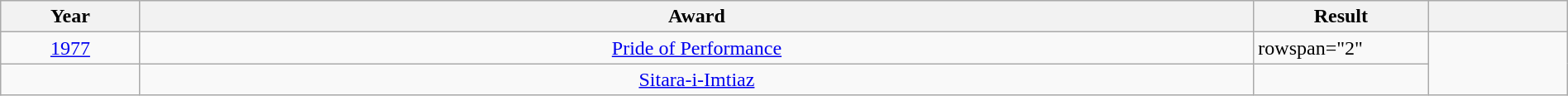<table class="wikitable sortable" width=100%>
<tr>
<th width=5%>Year</th>
<th style="width:40%;">Award</th>
<th width=5%>Result</th>
<th width=5%></th>
</tr>
<tr>
<td style="text-align:center;"><a href='#'>1977</a></td>
<td style="text-align:center;"><a href='#'>Pride of Performance</a></td>
<td>rowspan="2"</td>
<td rowspan="2"></td>
</tr>
<tr>
<td></td>
<td style="text-align:center;"><a href='#'>Sitara-i-Imtiaz</a></td>
</tr>
</table>
